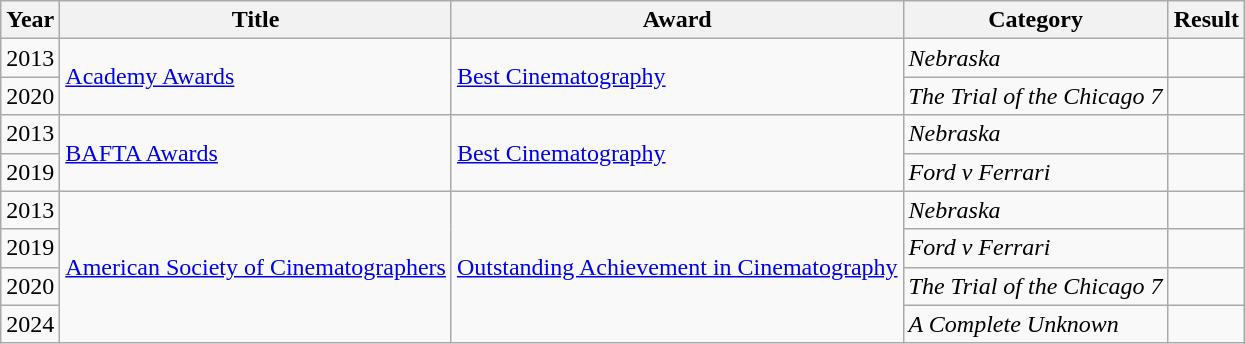<table class="wikitable">
<tr>
<th>Year</th>
<th>Title</th>
<th>Award</th>
<th>Category</th>
<th>Result</th>
</tr>
<tr>
<td>2013</td>
<td rowspan=2><a href='#'>Academy Awards</a></td>
<td rowspan=2><a href='#'>Best Cinematography</a></td>
<td><em>Nebraska</em></td>
<td></td>
</tr>
<tr>
<td>2020</td>
<td><em>The Trial of the Chicago 7</em></td>
<td></td>
</tr>
<tr>
<td>2013</td>
<td rowspan=2><a href='#'>BAFTA Awards</a></td>
<td rowspan=2><a href='#'>Best Cinematography</a></td>
<td><em>Nebraska</em></td>
<td></td>
</tr>
<tr>
<td>2019</td>
<td><em>Ford v Ferrari</em></td>
<td></td>
</tr>
<tr>
<td>2013</td>
<td rowspan=4><a href='#'>American Society of Cinematographers</a></td>
<td rowspan=4><a href='#'>Outstanding Achievement in Cinematography</a></td>
<td><em>Nebraska</em></td>
<td></td>
</tr>
<tr>
<td>2019</td>
<td><em>Ford v Ferrari</em></td>
<td></td>
</tr>
<tr>
<td>2020</td>
<td><em>The Trial of the Chicago 7</em></td>
<td></td>
</tr>
<tr>
<td>2024</td>
<td><em>A Complete Unknown</em></td>
<td></td>
</tr>
</table>
